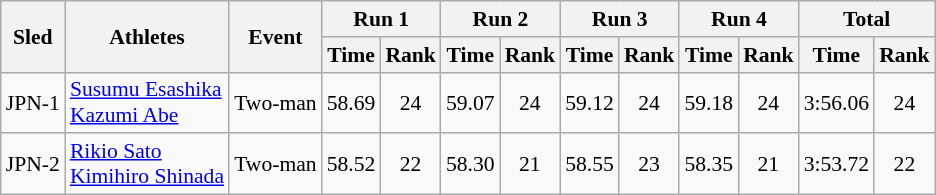<table class="wikitable" border="1" style="font-size:90%">
<tr>
<th rowspan="2">Sled</th>
<th rowspan="2">Athletes</th>
<th rowspan="2">Event</th>
<th colspan="2">Run 1</th>
<th colspan="2">Run 2</th>
<th colspan="2">Run 3</th>
<th colspan="2">Run 4</th>
<th colspan="2">Total</th>
</tr>
<tr>
<th>Time</th>
<th>Rank</th>
<th>Time</th>
<th>Rank</th>
<th>Time</th>
<th>Rank</th>
<th>Time</th>
<th>Rank</th>
<th>Time</th>
<th>Rank</th>
</tr>
<tr>
<td align="center">JPN-1</td>
<td><a href='#'>Susumu Esashika</a><br><a href='#'>Kazumi Abe</a></td>
<td>Two-man</td>
<td align="center">58.69</td>
<td align="center">24</td>
<td align="center">59.07</td>
<td align="center">24</td>
<td align="center">59.12</td>
<td align="center">24</td>
<td align="center">59.18</td>
<td align="center">24</td>
<td align="center">3:56.06</td>
<td align="center">24</td>
</tr>
<tr>
<td align="center">JPN-2</td>
<td><a href='#'>Rikio Sato</a><br><a href='#'>Kimihiro Shinada</a></td>
<td>Two-man</td>
<td align="center">58.52</td>
<td align="center">22</td>
<td align="center">58.30</td>
<td align="center">21</td>
<td align="center">58.55</td>
<td align="center">23</td>
<td align="center">58.35</td>
<td align="center">21</td>
<td align="center">3:53.72</td>
<td align="center">22</td>
</tr>
</table>
